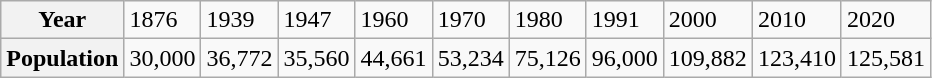<table class="wikitable">
<tr>
<th>Year</th>
<td>1876</td>
<td>1939</td>
<td>1947</td>
<td>1960</td>
<td>1970</td>
<td>1980</td>
<td>1991</td>
<td>2000</td>
<td>2010</td>
<td>2020</td>
</tr>
<tr>
<th>Population</th>
<td>30,000</td>
<td>36,772</td>
<td>35,560</td>
<td>44,661</td>
<td>53,234</td>
<td>75,126</td>
<td>96,000</td>
<td>109,882</td>
<td>123,410</td>
<td>125,581</td>
</tr>
</table>
